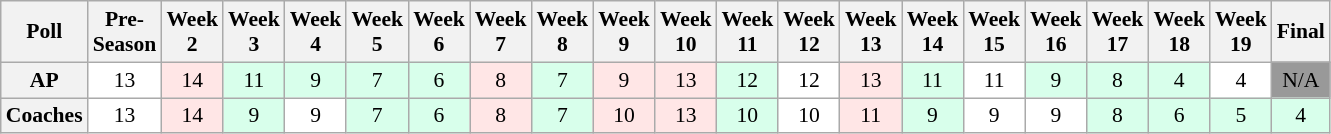<table class="wikitable" style="white-space:nowrap;font-size:90%">
<tr>
<th>Poll</th>
<th>Pre-<br>Season</th>
<th>Week<br>2</th>
<th>Week<br>3</th>
<th>Week<br>4</th>
<th>Week<br>5</th>
<th>Week<br>6</th>
<th>Week<br>7</th>
<th>Week<br>8</th>
<th>Week<br>9</th>
<th>Week<br>10</th>
<th>Week<br>11</th>
<th>Week<br>12</th>
<th>Week<br>13</th>
<th>Week<br>14</th>
<th>Week<br>15</th>
<th>Week<br>16</th>
<th>Week<br>17</th>
<th>Week<br>18</th>
<th>Week<br>19</th>
<th>Final</th>
</tr>
<tr style="text-align:center;">
<th>AP</th>
<td style="background:#FFF;">13</td>
<td style="background:#FFE6E6;">14</td>
<td style="background:#D8FFEB;">11</td>
<td style="background:#D8FFEB;">9</td>
<td style="background:#D8FFEB;">7</td>
<td style="background:#D8FFEB;">6</td>
<td style="background:#FFE6E6;">8</td>
<td style="background:#D8FFEB;">7</td>
<td style="background:#FFE6E6;">9</td>
<td style="background:#FFE6E6;">13</td>
<td style="background:#D8FFEB;">12</td>
<td style="background:#FFF;">12</td>
<td style="background:#FFE6E6;">13</td>
<td style="background:#D8FFEB;">11</td>
<td style="background:#FFF;">11</td>
<td style="background:#D8FFEB;">9</td>
<td style="background:#D8FFEB;">8</td>
<td style="background:#D8FFEB;">4</td>
<td style="background:#FFF;">4</td>
<td style="background:#999;">N/A</td>
</tr>
<tr style="text-align:center;">
<th>Coaches</th>
<td style="background:#FFF;">13</td>
<td style="background:#FFE6E6;">14</td>
<td style="background:#D8FFEB;">9</td>
<td style="background:#FFF;">9</td>
<td style="background:#D8FFEB;">7</td>
<td style="background:#D8FFEB;">6</td>
<td style="background:#FFE6E6;">8</td>
<td style="background:#D8FFEB;">7</td>
<td style="background:#FFE6E6;">10</td>
<td style="background:#FFE6E6;">13</td>
<td style="background:#D8FFEB;">10</td>
<td style="background:#FFF;">10</td>
<td style="background:#FFE6E6;">11</td>
<td style="background:#D8FFEB;">9</td>
<td style="background:#FFF;">9</td>
<td style="background:#FFF;">9</td>
<td style="background:#D8FFEB;">8</td>
<td style="background:#D8FFEB;">6</td>
<td style="background:#D8FFEB;">5</td>
<td style="background:#D8FFEB;">4</td>
</tr>
</table>
